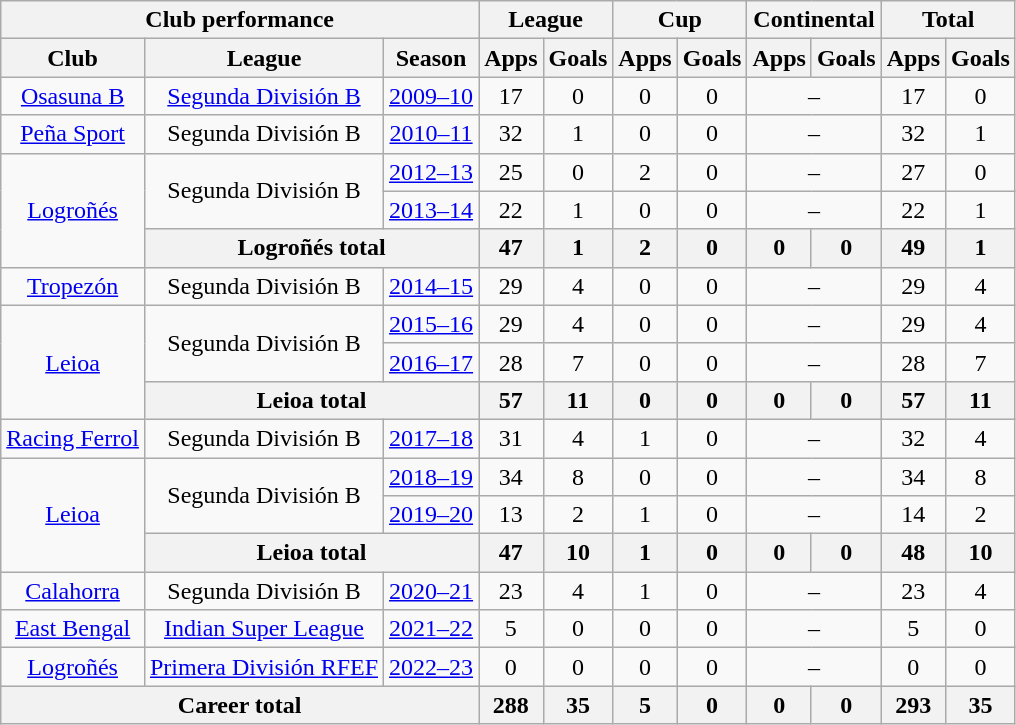<table class="wikitable" style="text-align: center">
<tr>
<th colspan="3">Club performance</th>
<th colspan="2">League</th>
<th colspan="2">Cup</th>
<th colspan="2">Continental</th>
<th colspan="2">Total</th>
</tr>
<tr>
<th>Club</th>
<th>League</th>
<th>Season</th>
<th>Apps</th>
<th>Goals</th>
<th>Apps</th>
<th>Goals</th>
<th>Apps</th>
<th>Goals</th>
<th>Apps</th>
<th>Goals</th>
</tr>
<tr>
<td rowspan="1"><a href='#'>Osasuna B</a></td>
<td rowspan="1"><a href='#'>Segunda División B</a></td>
<td><a href='#'>2009–10</a></td>
<td>17</td>
<td>0</td>
<td>0</td>
<td>0</td>
<td colspan="2">–</td>
<td>17</td>
<td>0</td>
</tr>
<tr>
<td rowspan="1"><a href='#'>Peña Sport</a></td>
<td rowspan="1">Segunda División B</td>
<td><a href='#'>2010–11</a></td>
<td>32</td>
<td>1</td>
<td>0</td>
<td>0</td>
<td colspan="2">–</td>
<td>32</td>
<td>1</td>
</tr>
<tr>
<td rowspan="3"><a href='#'>Logroñés</a></td>
<td rowspan="2">Segunda División B</td>
<td><a href='#'>2012–13</a></td>
<td>25</td>
<td>0</td>
<td>2</td>
<td>0</td>
<td colspan="2">–</td>
<td>27</td>
<td>0</td>
</tr>
<tr>
<td><a href='#'>2013–14</a></td>
<td>22</td>
<td>1</td>
<td>0</td>
<td>0</td>
<td colspan="2">–</td>
<td>22</td>
<td>1</td>
</tr>
<tr>
<th colspan="2">Logroñés total</th>
<th>47</th>
<th>1</th>
<th>2</th>
<th>0</th>
<th>0</th>
<th>0</th>
<th>49</th>
<th>1</th>
</tr>
<tr>
<td rowspan="1"><a href='#'>Tropezón</a></td>
<td rowspan="1">Segunda División B</td>
<td><a href='#'>2014–15</a></td>
<td>29</td>
<td>4</td>
<td>0</td>
<td>0</td>
<td colspan="2">–</td>
<td>29</td>
<td>4</td>
</tr>
<tr>
<td rowspan="3"><a href='#'>Leioa</a></td>
<td rowspan="2">Segunda División B</td>
<td><a href='#'>2015–16</a></td>
<td>29</td>
<td>4</td>
<td>0</td>
<td>0</td>
<td colspan="2">–</td>
<td>29</td>
<td>4</td>
</tr>
<tr>
<td><a href='#'>2016–17</a></td>
<td>28</td>
<td>7</td>
<td>0</td>
<td>0</td>
<td colspan="2">–</td>
<td>28</td>
<td>7</td>
</tr>
<tr>
<th colspan="2">Leioa total</th>
<th>57</th>
<th>11</th>
<th>0</th>
<th>0</th>
<th>0</th>
<th>0</th>
<th>57</th>
<th>11</th>
</tr>
<tr>
<td rowspan="1"><a href='#'>Racing Ferrol</a></td>
<td rowspan="1">Segunda División B</td>
<td><a href='#'>2017–18</a></td>
<td>31</td>
<td>4</td>
<td>1</td>
<td>0</td>
<td colspan="2">–</td>
<td>32</td>
<td>4</td>
</tr>
<tr>
<td rowspan="3"><a href='#'>Leioa</a></td>
<td rowspan="2">Segunda División B</td>
<td><a href='#'>2018–19</a></td>
<td>34</td>
<td>8</td>
<td>0</td>
<td>0</td>
<td colspan="2">–</td>
<td>34</td>
<td>8</td>
</tr>
<tr>
<td><a href='#'>2019–20</a></td>
<td>13</td>
<td>2</td>
<td>1</td>
<td>0</td>
<td colspan="2">–</td>
<td>14</td>
<td>2</td>
</tr>
<tr>
<th colspan="2">Leioa total</th>
<th>47</th>
<th>10</th>
<th>1</th>
<th>0</th>
<th>0</th>
<th>0</th>
<th>48</th>
<th>10</th>
</tr>
<tr>
<td rowspan="1"><a href='#'>Calahorra</a></td>
<td rowspan="1">Segunda División B</td>
<td><a href='#'>2020–21</a></td>
<td>23</td>
<td>4</td>
<td>1</td>
<td>0</td>
<td colspan="2">–</td>
<td>23</td>
<td>4</td>
</tr>
<tr>
<td rowspan="1"><a href='#'>East Bengal</a></td>
<td rowspan="1"><a href='#'>Indian Super League</a></td>
<td><a href='#'>2021–22</a></td>
<td>5</td>
<td>0</td>
<td>0</td>
<td>0</td>
<td colspan="2">–</td>
<td>5</td>
<td>0</td>
</tr>
<tr>
<td rowspan="1"><a href='#'>Logroñés</a></td>
<td rowspan="1"><a href='#'>Primera División RFEF</a></td>
<td><a href='#'>2022–23</a></td>
<td>0</td>
<td>0</td>
<td>0</td>
<td>0</td>
<td colspan="2">–</td>
<td>0</td>
<td>0</td>
</tr>
<tr>
<th colspan="3">Career total</th>
<th>288</th>
<th>35</th>
<th>5</th>
<th>0</th>
<th>0</th>
<th>0</th>
<th>293</th>
<th>35</th>
</tr>
</table>
